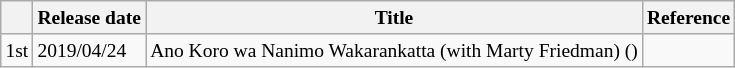<table class=wikitable style="font-size:small">
<tr>
<th></th>
<th>Release date</th>
<th>Title</th>
<th>Reference</th>
</tr>
<tr>
<td>1st</td>
<td>2019/04/24</td>
<td>Ano Koro wa Nanimo Wakarankatta (with Marty Friedman) ()</td>
<td></td>
</tr>
</table>
